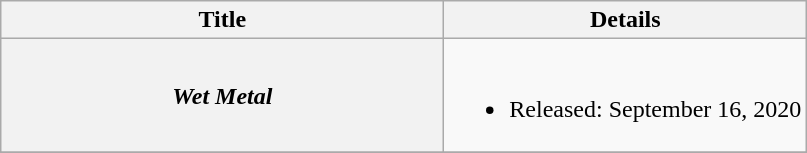<table class="wikitable plainrowheaders" style="text-align:center;">
<tr>
<th style="width:18em;">Title</th>
<th>Details</th>
</tr>
<tr>
<th scope="row"><em>Wet Metal</em></th>
<td><br><ul><li>Released: September 16, 2020</li></ul></td>
</tr>
<tr>
</tr>
</table>
